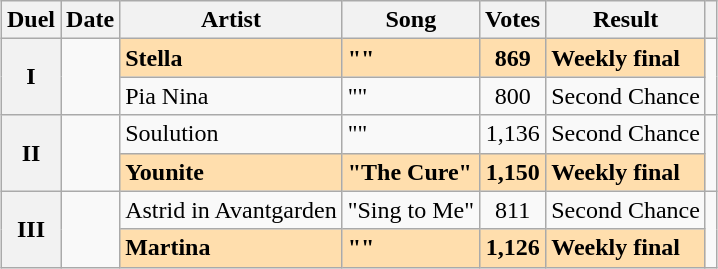<table class="sortable wikitable" style="margin: 1em auto 1em auto; text-align:center">
<tr>
<th scope="col" class="unsortable">Duel</th>
<th scope="col">Date</th>
<th scope="col">Artist</th>
<th scope="col">Song</th>
<th scope="col">Votes</th>
<th scope="col">Result</th>
<th scope="col" class="unsortable"></th>
</tr>
<tr>
<th scope="row" rowspan="2">I</th>
<td rowspan="2"></td>
<td style="font-weight:bold;background:navajowhite;" align="left">Stella</td>
<td style="font-weight:bold;background:navajowhite;" align="left">""</td>
<td style="font-weight:bold;background:navajowhite;">869</td>
<td style="font-weight:bold;background:navajowhite;" align="left">Weekly final</td>
<td rowspan="2"></td>
</tr>
<tr>
<td align="left">Pia Nina</td>
<td align="left">""</td>
<td>800</td>
<td align="left">Second Chance</td>
</tr>
<tr>
<th scope="row" rowspan="2">II</th>
<td rowspan="2"></td>
<td align="left">Soulution</td>
<td align="left">""</td>
<td>1,136</td>
<td align="left">Second Chance</td>
<td rowspan="2"></td>
</tr>
<tr>
<td style="font-weight:bold;background:navajowhite;" align="left">Younite</td>
<td style="font-weight:bold;background:navajowhite;" align="left">"The Cure"</td>
<td style="font-weight:bold;background:navajowhite;">1,150</td>
<td style="font-weight:bold;background:navajowhite;" align="left">Weekly final</td>
</tr>
<tr>
<th scope="row" rowspan="2">III</th>
<td rowspan="2"></td>
<td align="left">Astrid in Avantgarden</td>
<td align="left">"Sing to Me"</td>
<td>811</td>
<td align="left">Second Chance</td>
<td rowspan="2"></td>
</tr>
<tr>
<td style="font-weight:bold;background:navajowhite;" align="left">Martina</td>
<td style="font-weight:bold;background:navajowhite;" align="left">""</td>
<td style="font-weight:bold;background:navajowhite;">1,126</td>
<td style="font-weight:bold;background:navajowhite;" align="left">Weekly final</td>
</tr>
</table>
